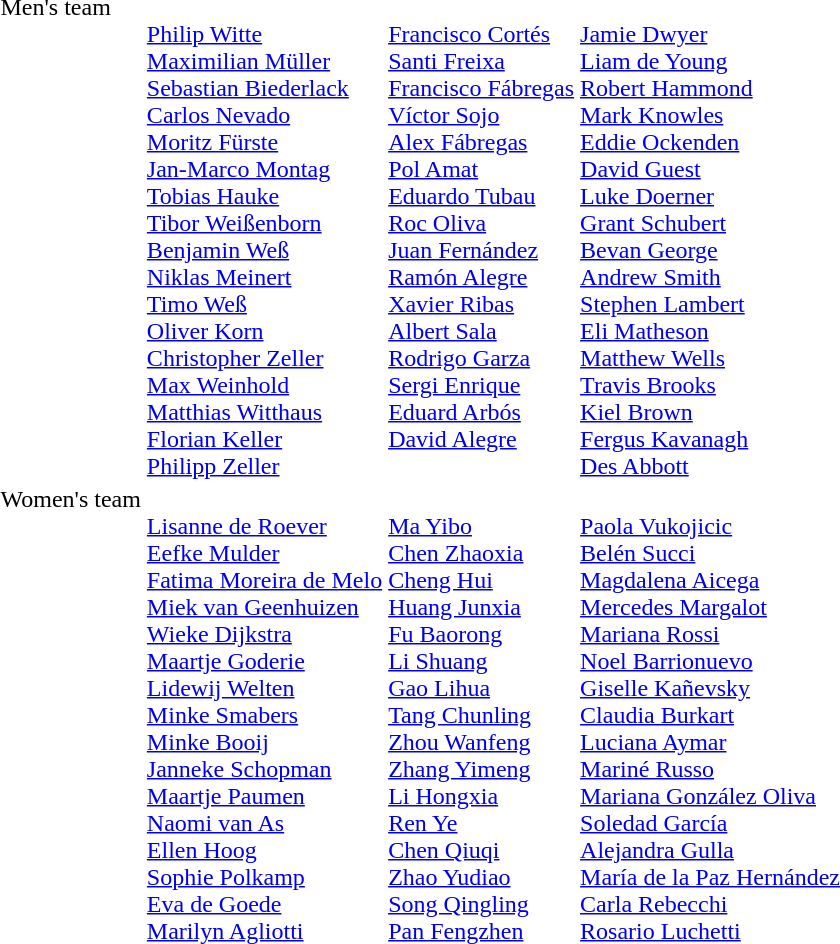<table>
<tr valign="top">
<td>Men's team<br></td>
<td><br><a href='#'>Philip Witte</a><br><a href='#'>Maximilian Müller</a><br><a href='#'>Sebastian Biederlack</a><br><a href='#'>Carlos Nevado</a><br><a href='#'>Moritz Fürste</a><br><a href='#'>Jan-Marco Montag</a><br><a href='#'>Tobias Hauke</a><br><a href='#'>Tibor Weißenborn</a><br><a href='#'>Benjamin Weß</a><br><a href='#'>Niklas Meinert</a><br><a href='#'>Timo Weß</a><br><a href='#'>Oliver Korn</a><br><a href='#'>Christopher Zeller</a><br><a href='#'>Max Weinhold</a><br><a href='#'>Matthias Witthaus</a><br><a href='#'>Florian Keller</a><br><a href='#'>Philipp Zeller</a></td>
<td><br><a href='#'>Francisco Cortés</a><br><a href='#'>Santi Freixa</a><br><a href='#'>Francisco Fábregas</a><br><a href='#'>Víctor Sojo</a><br><a href='#'>Alex Fábregas</a><br><a href='#'>Pol Amat</a><br><a href='#'>Eduardo Tubau</a><br><a href='#'>Roc Oliva</a><br><a href='#'>Juan Fernández</a><br><a href='#'>Ramón Alegre</a><br><a href='#'>Xavier Ribas</a><br><a href='#'>Albert Sala</a><br><a href='#'>Rodrigo Garza</a><br><a href='#'>Sergi Enrique</a><br><a href='#'>Eduard Arbós</a><br><a href='#'>David Alegre</a></td>
<td><br><a href='#'>Jamie Dwyer</a><br><a href='#'>Liam de Young</a><br><a href='#'>Robert Hammond</a><br><a href='#'>Mark Knowles</a><br><a href='#'>Eddie Ockenden</a><br><a href='#'>David Guest</a><br><a href='#'>Luke Doerner</a><br><a href='#'>Grant Schubert</a><br><a href='#'>Bevan George</a><br><a href='#'>Andrew Smith</a><br><a href='#'>Stephen Lambert</a><br><a href='#'>Eli Matheson</a><br><a href='#'>Matthew Wells</a><br><a href='#'>Travis Brooks</a><br><a href='#'>Kiel Brown</a><br><a href='#'>Fergus Kavanagh</a><br><a href='#'>Des Abbott</a></td>
</tr>
<tr valign="top">
<td>Women's team<br></td>
<td><br><a href='#'>Lisanne de Roever</a><br><a href='#'>Eefke Mulder</a><br><a href='#'>Fatima Moreira de Melo</a><br> <a href='#'>Miek van Geenhuizen</a><br><a href='#'>Wieke Dijkstra</a><br><a href='#'>Maartje Goderie</a><br><a href='#'>Lidewij Welten</a><br><a href='#'>Minke Smabers</a><br><a href='#'>Minke Booij</a><br><a href='#'>Janneke Schopman</a><br><a href='#'>Maartje Paumen</a><br><a href='#'>Naomi van As</a><br><a href='#'>Ellen Hoog</a><br><a href='#'>Sophie Polkamp</a><br><a href='#'>Eva de Goede</a><br><a href='#'>Marilyn Agliotti</a></td>
<td><br><a href='#'>Ma Yibo</a><br><a href='#'>Chen Zhaoxia</a><br><a href='#'>Cheng Hui</a><br><a href='#'>Huang Junxia</a><br><a href='#'>Fu Baorong</a><br><a href='#'>Li Shuang</a><br><a href='#'>Gao Lihua</a><br><a href='#'>Tang Chunling</a><br><a href='#'>Zhou Wanfeng</a><br><a href='#'>Zhang Yimeng</a><br><a href='#'>Li Hongxia</a><br><a href='#'>Ren Ye</a><br><a href='#'>Chen Qiuqi</a><br><a href='#'>Zhao Yudiao</a><br><a href='#'>Song Qingling</a><br><a href='#'>Pan Fengzhen</a></td>
<td><br><a href='#'>Paola Vukojicic</a><br><a href='#'>Belén Succi</a><br><a href='#'>Magdalena Aicega</a><br><a href='#'>Mercedes Margalot</a><br><a href='#'>Mariana Rossi</a><br><a href='#'>Noel Barrionuevo</a><br><a href='#'>Giselle Kañevsky</a><br><a href='#'>Claudia Burkart</a><br><a href='#'>Luciana Aymar</a><br><a href='#'>Mariné Russo</a><br><a href='#'>Mariana González Oliva</a><br><a href='#'>Soledad García</a><br><a href='#'>Alejandra Gulla</a><br><a href='#'>María de la Paz Hernández</a><br><a href='#'>Carla Rebecchi</a><br><a href='#'>Rosario Luchetti</a></td>
</tr>
</table>
